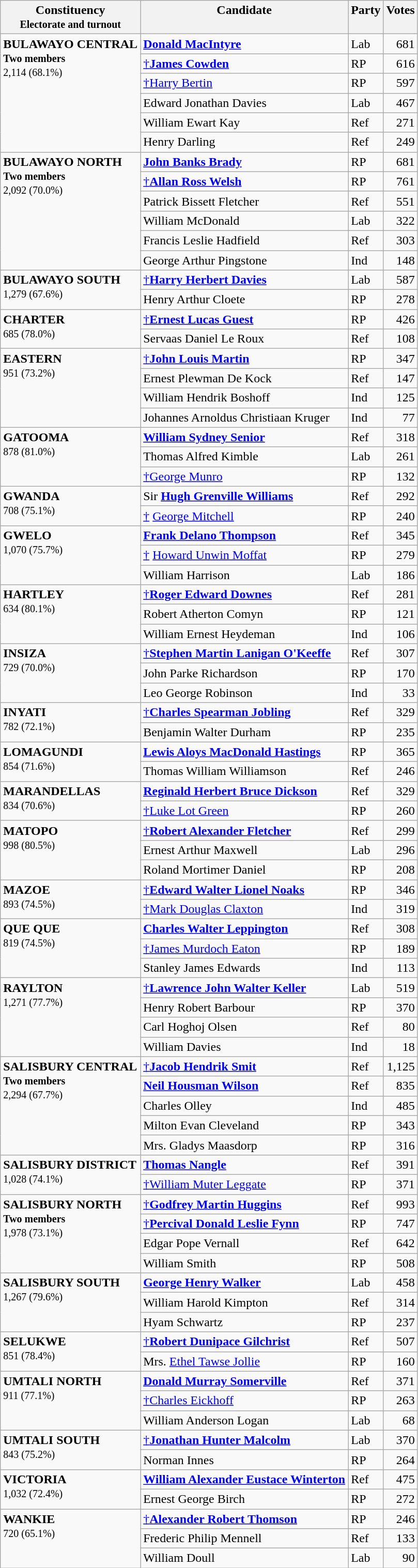<table class="wikitable">
<tr>
<th align="left">Constituency<br><small>Electorate and turnout</small></th>
<th align="center" valign="top">Candidate</th>
<th align="center" valign="top">Party</th>
<th align="center" valign="top">Votes</th>
</tr>
<tr>
<td valign="top" rowspan="6"><strong>BULAWAYO CENTRAL</strong><br><small><strong>Two members</strong><br>2,114 (68.1%)</small></td>
<td align="left"><a href='#'><strong>Donald MacIntyre</strong></a></td>
<td align="left">Lab</td>
<td align="right">681</td>
</tr>
<tr>
<td align="left"><a href='#'>†</a><strong><a href='#'>James Cowden</a></strong></td>
<td align="left">RP</td>
<td align="right">616</td>
</tr>
<tr>
<td align="left"><a href='#'>†</a><a href='#'>Harry Bertin</a></td>
<td align="left">RP</td>
<td align="right">597</td>
</tr>
<tr>
<td align="left">Edward Jonathan Davies</td>
<td align="left">Lab</td>
<td align="right">467</td>
</tr>
<tr>
<td align="left">William Ewart Kay</td>
<td align="left">Ref</td>
<td align="right">271</td>
</tr>
<tr>
<td align="left">Henry Darling</td>
<td align="left">Ref</td>
<td align="right">249</td>
</tr>
<tr>
<td valign="top" rowspan="6"><strong>BULAWAYO NORTH</strong><br><small><strong>Two members</strong><br>2,092 (70.0%)</small></td>
<td align="left"><strong><a href='#'>John Banks Brady</a></strong></td>
<td align="left">RP</td>
<td align="right">681</td>
</tr>
<tr>
<td align="left"><a href='#'>†</a><strong><a href='#'>Allan Ross Welsh</a></strong></td>
<td align="left">RP</td>
<td align="right">761</td>
</tr>
<tr>
<td align="left">Patrick Bissett Fletcher</td>
<td align="left">Ref</td>
<td align="right">551</td>
</tr>
<tr>
<td align="left">William McDonald</td>
<td align="left">Lab</td>
<td align="right">322</td>
</tr>
<tr>
<td align="left">Francis Leslie Hadfield</td>
<td align="left">Ref</td>
<td align="right">303</td>
</tr>
<tr>
<td align="left">George Arthur Pingstone</td>
<td align="left">Ind</td>
<td align="right">148</td>
</tr>
<tr>
<td valign="top" rowspan="2"><strong>BULAWAYO SOUTH</strong><br><small>1,279 (67.6%)</small></td>
<td align="left"><a href='#'>†</a><strong><a href='#'>Harry Herbert Davies</a></strong></td>
<td align="left">Lab</td>
<td align="right">587</td>
</tr>
<tr>
<td align="left">Henry Arthur Cloete</td>
<td align="left">RP</td>
<td align="right">278</td>
</tr>
<tr>
<td valign="top" rowspan="2"><strong>CHARTER</strong><br><small>685 (78.0%)</small></td>
<td align="left"><a href='#'>†</a><strong><a href='#'>Ernest Lucas Guest</a></strong></td>
<td align="left">RP</td>
<td align="right">426</td>
</tr>
<tr>
<td align="left">Servaas Daniel Le Roux</td>
<td align="left">Ref</td>
<td align="right">108</td>
</tr>
<tr>
<td valign="top" rowspan="4"><strong>EASTERN</strong><br><small>951 (73.2%)</small></td>
<td align="left"><a href='#'>†</a><strong><a href='#'>John Louis Martin</a></strong></td>
<td align="left">RP</td>
<td align="right">347</td>
</tr>
<tr>
<td align="left">Ernest Plewman De Kock</td>
<td align="left">Ref</td>
<td align="right">147</td>
</tr>
<tr>
<td align="left">William Hendrik Boshoff</td>
<td align="left">Ind</td>
<td align="right">125</td>
</tr>
<tr>
<td align="left">Johannes Arnoldus Christiaan Kruger</td>
<td align="left">Ind</td>
<td align="right">77</td>
</tr>
<tr>
<td valign="top" rowspan="3"><strong>GATOOMA</strong><br><small>878 (81.0%)</small></td>
<td align="left"><strong><a href='#'>William Sydney Senior</a></strong></td>
<td align="left">Ref</td>
<td align="right">318</td>
</tr>
<tr>
<td align="left">Thomas Alfred Kimble</td>
<td align="left">Lab</td>
<td align="right">261</td>
</tr>
<tr>
<td align="left"><a href='#'>†</a><a href='#'>George Munro</a></td>
<td align="left">RP</td>
<td align="right">132</td>
</tr>
<tr>
<td valign="top" rowspan="2"><strong>GWANDA</strong><br><small>708 (75.1%)</small></td>
<td align="left">Sir <strong><a href='#'>Hugh Grenville Williams</a></strong></td>
<td align="left">Ref</td>
<td align="right">292</td>
</tr>
<tr>
<td align="left"><a href='#'>†</a> <a href='#'>George Mitchell</a></td>
<td align="left">RP</td>
<td align="right">240</td>
</tr>
<tr>
<td valign="top" rowspan="3"><strong>GWELO</strong><br><small>1,070 (75.7%)</small></td>
<td align="left"><strong><a href='#'>Frank Delano Thompson</a></strong></td>
<td align="left">Ref</td>
<td align="right">345</td>
</tr>
<tr>
<td align="left"><a href='#'>†</a> <a href='#'>Howard Unwin Moffat</a></td>
<td align="left">RP</td>
<td align="right">279</td>
</tr>
<tr>
<td align="left">William Harrison</td>
<td align="left">Lab</td>
<td align="right">186</td>
</tr>
<tr>
<td valign="top" rowspan="3"><strong>HARTLEY</strong><br><small>634 (80.1%)</small></td>
<td align="left"><a href='#'>†</a><strong><a href='#'>Roger Edward Downes</a></strong></td>
<td align="left">Ref</td>
<td align="right">281</td>
</tr>
<tr>
<td align="left">Robert Atherton Comyn</td>
<td align="left">RP</td>
<td align="right">121</td>
</tr>
<tr>
<td align="left">William Ernest Heydeman</td>
<td align="left">Ind</td>
<td align="right">106</td>
</tr>
<tr>
<td valign="top" rowspan="3"><strong>INSIZA</strong><br><small>729 (70.0%)</small></td>
<td align="left"><a href='#'>†</a><strong><a href='#'>Stephen Martin Lanigan O'Keeffe</a></strong></td>
<td align="left">Ref</td>
<td align="right">307</td>
</tr>
<tr>
<td align="left">John Parke Richardson</td>
<td align="left">RP</td>
<td align="right">170</td>
</tr>
<tr>
<td align="left">Leo George Robinson</td>
<td align="left">Ind</td>
<td align="right">33</td>
</tr>
<tr>
<td valign="top" rowspan="2"><strong>INYATI</strong><br><small>782 (72.1%)</small></td>
<td align="left"><a href='#'>†</a><strong><a href='#'>Charles Spearman Jobling</a></strong></td>
<td align="left">Ref</td>
<td align="right">329</td>
</tr>
<tr>
<td align="left">Benjamin Walter Durham</td>
<td align="left">RP</td>
<td align="right">235</td>
</tr>
<tr>
<td valign="top" rowspan="2"><strong>LOMAGUNDI</strong><br><small>854 (71.6%)</small></td>
<td align="left"><strong><a href='#'>Lewis Aloys MacDonald Hastings</a></strong></td>
<td align="left">RP</td>
<td align="right">365</td>
</tr>
<tr>
<td align="left">Thomas William Williamson</td>
<td align="left">Ref</td>
<td align="right">246</td>
</tr>
<tr>
<td valign="top" rowspan="2"><strong>MARANDELLAS</strong><br><small>834 (70.6%)</small></td>
<td align="left"><strong><a href='#'>Reginald Herbert Bruce Dickson</a></strong></td>
<td align="left">Ref</td>
<td align="right">329</td>
</tr>
<tr>
<td align="left"><a href='#'>†</a><a href='#'>Luke Lot Green</a></td>
<td align="left">RP</td>
<td align="right">260</td>
</tr>
<tr>
<td valign="top" rowspan="3"><strong>MATOPO</strong><br><small>998 (80.5%)</small></td>
<td align="left"><a href='#'>†</a><strong><a href='#'>Robert Alexander Fletcher</a></strong></td>
<td align="left">Ref</td>
<td align="right">299</td>
</tr>
<tr>
<td align="left">Ernest Arthur Maxwell</td>
<td align="left">Lab</td>
<td align="right">296</td>
</tr>
<tr>
<td align="left">Roland Mortimer Daniel</td>
<td align="left">RP</td>
<td align="right">208</td>
</tr>
<tr>
<td valign="top" rowspan="2"><strong>MAZOE</strong><br><small>893 (74.5%)</small></td>
<td align="left"><a href='#'>†</a><strong><a href='#'>Edward Walter Lionel Noaks</a></strong></td>
<td align="left">RP</td>
<td align="right">346</td>
</tr>
<tr>
<td align="left"><a href='#'>†</a><a href='#'>Mark Douglas Claxton</a></td>
<td align="left">Ind</td>
<td align="right">319</td>
</tr>
<tr>
<td valign="top" rowspan="3"><strong>QUE QUE</strong><br><small>819 (74.5%)</small></td>
<td align="left"><strong><a href='#'>Charles Walter Leppington</a></strong></td>
<td align="left">Ref</td>
<td align="right">308</td>
</tr>
<tr>
<td align="left"><a href='#'>†</a><a href='#'>James Murdoch Eaton</a></td>
<td align="left">RP</td>
<td align="right">189</td>
</tr>
<tr>
<td align="left">Stanley James Edwards</td>
<td align="left">Ind</td>
<td align="right">113</td>
</tr>
<tr>
<td valign="top" rowspan="4"><strong>RAYLTON</strong><br><small>1,271 (77.7%)</small></td>
<td align="left"><a href='#'>†</a><strong><a href='#'>Lawrence John Walter Keller</a></strong></td>
<td align="left">Lab</td>
<td align="right">519</td>
</tr>
<tr>
<td align="left">Henry Robert Barbour</td>
<td align="left">RP</td>
<td align="right">370</td>
</tr>
<tr>
<td align="left">Carl Hoghoj Olsen</td>
<td align="left">Ref</td>
<td align="right">80</td>
</tr>
<tr>
<td align="left">William Davies</td>
<td align="left">Ind</td>
<td align="right">18</td>
</tr>
<tr>
<td valign="top" rowspan="5"><strong>SALISBURY CENTRAL</strong><br><small><strong>Two members</strong><br>2,294 (67.7%)</small></td>
<td align="left"><a href='#'>†</a><strong><a href='#'>Jacob Hendrik Smit</a></strong></td>
<td align="left">Ref</td>
<td align="right">1,125</td>
</tr>
<tr>
<td align="left"><strong><a href='#'>Neil Housman Wilson</a></strong></td>
<td align="left">Ref</td>
<td align="right">835</td>
</tr>
<tr>
<td align="left">Charles Olley</td>
<td align="left">Ind</td>
<td align="right">485</td>
</tr>
<tr>
<td align="left">Milton Evan Cleveland</td>
<td align="left">RP</td>
<td align="right">343</td>
</tr>
<tr>
<td align="left">Mrs. Gladys Maasdorp</td>
<td align="left">RP</td>
<td align="right">316</td>
</tr>
<tr>
<td valign="top" rowspan="2"><strong>SALISBURY DISTRICT</strong><br><small>1,028 (74.1%)</small></td>
<td align="left"><strong><a href='#'>Thomas Nangle</a></strong></td>
<td align="left">Ref</td>
<td align="right">391</td>
</tr>
<tr>
<td align="left"><a href='#'>†</a><a href='#'>William Muter Leggate</a></td>
<td align="left">RP</td>
<td align="right">371</td>
</tr>
<tr>
<td valign="top" rowspan="4"><strong>SALISBURY NORTH</strong><br><small><strong>Two members</strong><br>1,978 (73.1%)</small></td>
<td align="left"><a href='#'>†</a><strong><a href='#'>Godfrey Martin Huggins</a></strong></td>
<td align="left">Ref</td>
<td align="right">993</td>
</tr>
<tr>
<td align="left"><a href='#'>†</a><strong><a href='#'>Percival Donald Leslie Fynn</a></strong></td>
<td align="left">RP</td>
<td align="right">747</td>
</tr>
<tr>
<td align="left">Edgar Pope Vernall</td>
<td align="left">Ref</td>
<td align="right">642</td>
</tr>
<tr>
<td align="left">William Smith</td>
<td align="left">RP</td>
<td align="right">508</td>
</tr>
<tr>
<td valign="top" rowspan="3"><strong>SALISBURY SOUTH</strong><br><small>1,267 (79.6%)</small></td>
<td align="left"><strong><a href='#'>George Henry Walker</a></strong></td>
<td align="left">Lab</td>
<td align="right">458</td>
</tr>
<tr>
<td align="left">William Harold Kimpton</td>
<td align="left">Ref</td>
<td align="right">314</td>
</tr>
<tr>
<td align="left">Hyam Schwartz</td>
<td align="left">RP</td>
<td align="right">237</td>
</tr>
<tr>
<td valign="top" rowspan="2"><strong>SELUKWE</strong><br><small>851 (78.4%)</small></td>
<td align="left"><a href='#'>†</a><strong><a href='#'>Robert Dunipace Gilchrist</a></strong></td>
<td align="left">Ref</td>
<td align="right">507</td>
</tr>
<tr>
<td align="left">Mrs. <a href='#'>Ethel Tawse Jollie</a></td>
<td align="left">RP</td>
<td align="right">160</td>
</tr>
<tr>
<td valign="top" rowspan="3"><strong>UMTALI NORTH</strong><br><small>911 (77.1%)</small></td>
<td align="left"><strong><a href='#'>Donald Murray Somerville</a></strong></td>
<td align="left">Ref</td>
<td align="right">371</td>
</tr>
<tr>
<td align="left"><a href='#'>†</a><a href='#'>Charles Eickhoff</a></td>
<td align="left">RP</td>
<td align="right">263</td>
</tr>
<tr>
<td align="left">William Anderson Logan</td>
<td align="left">Lab</td>
<td align="right">68</td>
</tr>
<tr>
<td valign="top" rowspan="2"><strong>UMTALI SOUTH</strong><br><small>843 (75.2%)</small></td>
<td align="left"><a href='#'>†</a><strong><a href='#'>Jonathan Hunter Malcolm</a></strong></td>
<td align="left">Lab</td>
<td align="right">370</td>
</tr>
<tr>
<td align="left">Norman Innes</td>
<td align="left">RP</td>
<td align="right">264</td>
</tr>
<tr>
<td valign="top" rowspan="2"><strong>VICTORIA</strong><br><small>1,032 (72.4%)</small></td>
<td align="left"><strong><a href='#'>William Alexander Eustace Winterton</a></strong></td>
<td align="left">Ref</td>
<td align="right">475</td>
</tr>
<tr>
<td align="left">Ernest George Birch</td>
<td align="left">RP</td>
<td align="right">272</td>
</tr>
<tr>
<td valign="top" rowspan="3"><strong>WANKIE</strong><br><small>720 (65.1%)</small></td>
<td align="left"><a href='#'>†</a><strong><a href='#'>Alexander Robert Thomson</a></strong></td>
<td align="left">RP</td>
<td align="right">246</td>
</tr>
<tr>
<td align="left">Frederic Philip Mennell</td>
<td align="left">Ref</td>
<td align="right">133</td>
</tr>
<tr>
<td align="left">William Doull</td>
<td align="left">Lab</td>
<td align="right">90</td>
</tr>
</table>
